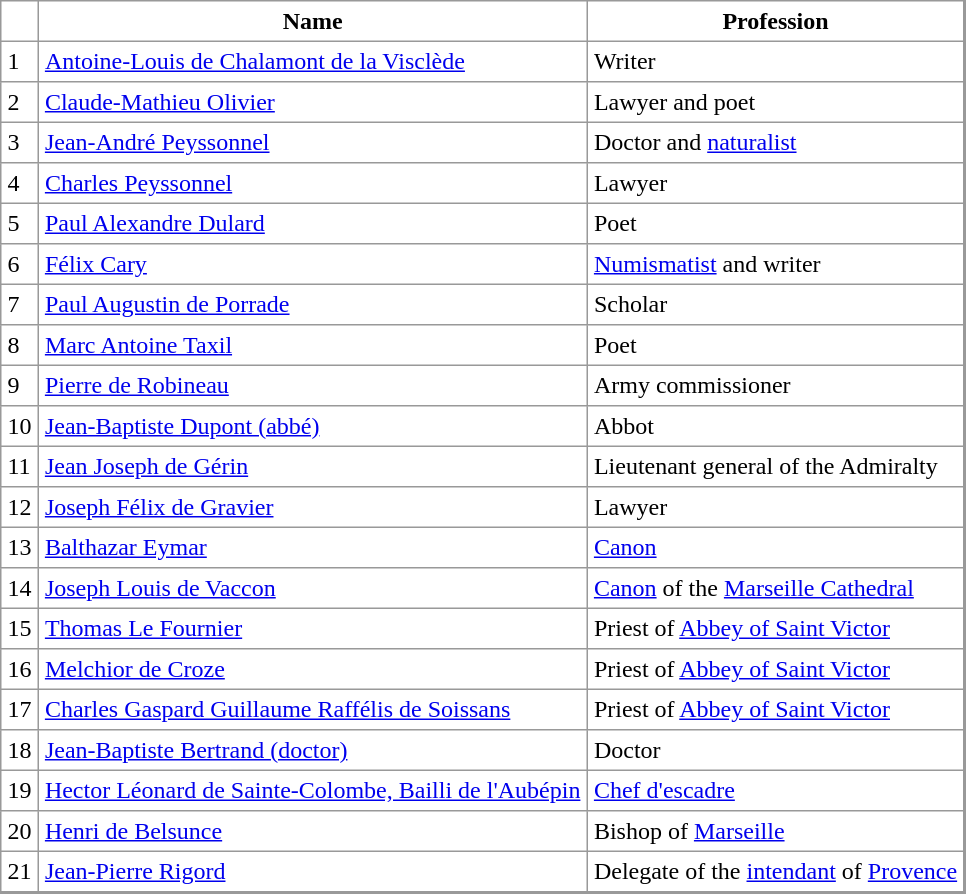<table align="center" rules="all" cellspacing="0" cellpadding="4" style="border: 1px solid #999999; border-right: 2px solid #999999; border-bottom:2px solid #999999">
<tr>
<th></th>
<th>Name</th>
<th>Profession</th>
</tr>
<tr>
<td>1</td>
<td><a href='#'>Antoine-Louis de Chalamont de la Visclède</a></td>
<td>Writer</td>
</tr>
<tr>
<td>2</td>
<td><a href='#'>Claude-Mathieu Olivier</a></td>
<td>Lawyer and poet</td>
</tr>
<tr>
<td>3</td>
<td><a href='#'>Jean-André Peyssonnel</a></td>
<td>Doctor and <a href='#'>naturalist</a></td>
</tr>
<tr>
<td>4</td>
<td><a href='#'>Charles Peyssonnel</a></td>
<td>Lawyer</td>
</tr>
<tr>
<td>5</td>
<td><a href='#'>Paul Alexandre Dulard</a></td>
<td>Poet</td>
</tr>
<tr>
<td>6</td>
<td><a href='#'>Félix Cary</a></td>
<td><a href='#'>Numismatist</a> and writer</td>
</tr>
<tr>
<td>7</td>
<td><a href='#'>Paul Augustin de Porrade</a></td>
<td>Scholar</td>
</tr>
<tr>
<td>8</td>
<td><a href='#'>Marc Antoine Taxil</a></td>
<td>Poet</td>
</tr>
<tr>
<td>9</td>
<td><a href='#'>Pierre de Robineau</a></td>
<td>Army commissioner</td>
</tr>
<tr>
<td>10</td>
<td><a href='#'>Jean-Baptiste Dupont (abbé)</a></td>
<td>Abbot</td>
</tr>
<tr>
<td>11</td>
<td><a href='#'>Jean Joseph de Gérin</a></td>
<td>Lieutenant general of the Admiralty</td>
</tr>
<tr>
<td>12</td>
<td><a href='#'>Joseph Félix de Gravier</a></td>
<td>Lawyer</td>
</tr>
<tr>
<td>13</td>
<td><a href='#'>Balthazar Eymar</a></td>
<td><a href='#'>Canon</a></td>
</tr>
<tr>
<td>14</td>
<td><a href='#'>Joseph Louis de Vaccon</a></td>
<td><a href='#'>Canon</a> of the <a href='#'>Marseille Cathedral</a></td>
</tr>
<tr>
<td>15</td>
<td><a href='#'>Thomas Le Fournier</a></td>
<td>Priest of <a href='#'>Abbey of Saint Victor</a></td>
</tr>
<tr>
<td>16</td>
<td><a href='#'>Melchior de Croze</a></td>
<td>Priest of <a href='#'>Abbey of Saint Victor</a></td>
</tr>
<tr>
<td>17</td>
<td><a href='#'>Charles Gaspard Guillaume Raffélis de Soissans</a></td>
<td>Priest of <a href='#'>Abbey of Saint Victor</a></td>
</tr>
<tr>
<td>18</td>
<td><a href='#'>Jean-Baptiste Bertrand (doctor)</a></td>
<td>Doctor</td>
</tr>
<tr>
<td>19</td>
<td><a href='#'>Hector Léonard de Sainte-Colombe, Bailli de l'Aubépin</a></td>
<td><a href='#'>Chef d'escadre</a></td>
</tr>
<tr>
<td>20</td>
<td><a href='#'>Henri de Belsunce</a></td>
<td>Bishop of <a href='#'>Marseille</a></td>
</tr>
<tr>
<td>21</td>
<td><a href='#'>Jean-Pierre Rigord</a></td>
<td>Delegate of the <a href='#'>intendant</a> of <a href='#'>Provence</a></td>
</tr>
</table>
